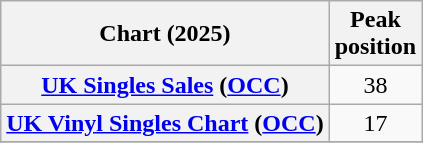<table class="wikitable plainrowheaders" style="text-align:center">
<tr>
<th>Chart (2025)</th>
<th>Peak<br>position</th>
</tr>
<tr>
<th scope="row"><a href='#'>UK Singles Sales</a> (<a href='#'>OCC</a>)</th>
<td>38</td>
</tr>
<tr>
<th scope="row"><a href='#'>UK Vinyl Singles Chart</a> (<a href='#'>OCC</a>)</th>
<td>17</td>
</tr>
<tr>
</tr>
</table>
